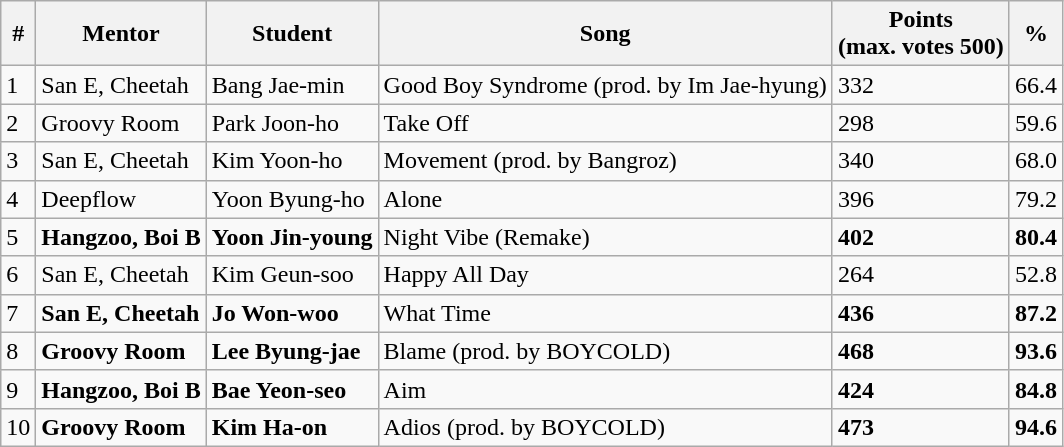<table class="wikitable">
<tr>
<th>#</th>
<th>Mentor</th>
<th>Student</th>
<th>Song</th>
<th>Points<br>(max. votes 500)</th>
<th>%</th>
</tr>
<tr>
<td>1</td>
<td>San E, Cheetah</td>
<td>Bang Jae-min</td>
<td>Good Boy Syndrome (prod. by Im Jae-hyung)</td>
<td>332</td>
<td>66.4</td>
</tr>
<tr>
<td>2</td>
<td>Groovy Room</td>
<td>Park Joon-ho</td>
<td>Take Off</td>
<td>298</td>
<td>59.6</td>
</tr>
<tr>
<td>3</td>
<td>San E, Cheetah</td>
<td>Kim Yoon-ho</td>
<td>Movement (prod. by Bangroz)</td>
<td>340</td>
<td>68.0</td>
</tr>
<tr>
<td>4</td>
<td>Deepflow</td>
<td>Yoon Byung-ho</td>
<td>Alone</td>
<td>396</td>
<td>79.2</td>
</tr>
<tr>
<td>5</td>
<td><strong>Hangzoo, Boi B</strong></td>
<td><strong>Yoon Jin-young</strong></td>
<td>Night Vibe (Remake)</td>
<td><strong>402</strong></td>
<td><strong>80.4</strong></td>
</tr>
<tr>
<td>6</td>
<td>San E, Cheetah</td>
<td>Kim Geun-soo</td>
<td>Happy All Day</td>
<td>264</td>
<td>52.8</td>
</tr>
<tr>
<td>7</td>
<td><strong>San E, Cheetah</strong></td>
<td><strong>Jo Won-woo</strong></td>
<td>What Time</td>
<td><strong>436</strong></td>
<td><strong>87.2</strong></td>
</tr>
<tr>
<td>8</td>
<td><strong>Groovy Room</strong></td>
<td><strong>Lee Byung-jae</strong></td>
<td>Blame (prod. by BOYCOLD)</td>
<td><strong>468</strong></td>
<td><strong>93.6</strong></td>
</tr>
<tr>
<td>9</td>
<td><strong>Hangzoo, Boi B</strong></td>
<td><strong>Bae Yeon-seo</strong></td>
<td>Aim</td>
<td><strong>424</strong></td>
<td><strong>84.8</strong></td>
</tr>
<tr>
<td>10</td>
<td><strong>Groovy Room</strong></td>
<td><strong>Kim Ha-on</strong></td>
<td>Adios (prod. by BOYCOLD)</td>
<td><strong>473</strong></td>
<td><strong>94.6</strong></td>
</tr>
</table>
